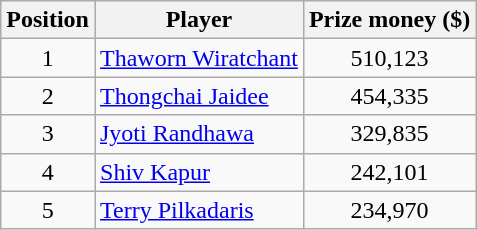<table class="wikitable">
<tr>
<th>Position</th>
<th>Player</th>
<th>Prize money ($)</th>
</tr>
<tr>
<td align=center>1</td>
<td> <a href='#'>Thaworn Wiratchant</a></td>
<td align=center>510,123</td>
</tr>
<tr>
<td align=center>2</td>
<td> <a href='#'>Thongchai Jaidee</a></td>
<td align=center>454,335</td>
</tr>
<tr>
<td align=center>3</td>
<td> <a href='#'>Jyoti Randhawa</a></td>
<td align=center>329,835</td>
</tr>
<tr>
<td align=center>4</td>
<td> <a href='#'>Shiv Kapur</a></td>
<td align=center>242,101</td>
</tr>
<tr>
<td align=center>5</td>
<td> <a href='#'>Terry Pilkadaris</a></td>
<td align=center>234,970</td>
</tr>
</table>
